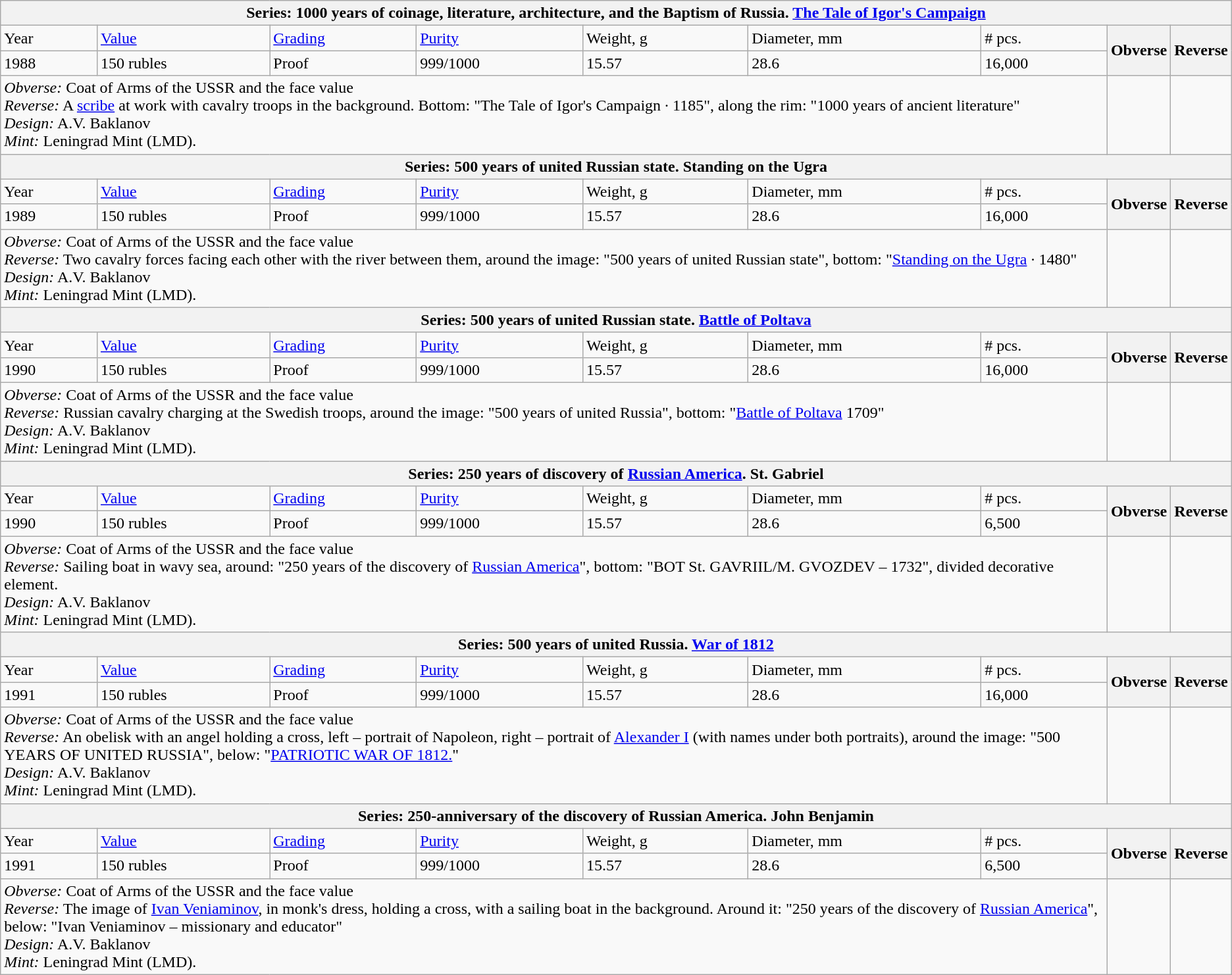<table class = "wikitable">
<tr>
<th Colspan = 9>Series: 1000 years of coinage, literature, architecture, and the Baptism of Russia. <a href='#'>The Tale of Igor's Campaign</a></th>
</tr>
<tr>
<td>Year</td>
<td><a href='#'>Value</a></td>
<td><a href='#'>Grading</a></td>
<td><a href='#'>Purity</a></td>
<td>Weight, g</td>
<td>Diameter, mm</td>
<td># pcs.</td>
<th rowspan = 2>Obverse</th>
<th rowspan = 2>Reverse</th>
</tr>
<tr>
<td>1988</td>
<td>150 rubles</td>
<td>Proof</td>
<td>999/1000</td>
<td>15.57</td>
<td>28.6</td>
<td>16,000</td>
</tr>
<tr>
<td colspan="7" style="text-align:left;"><em>Obverse:</em> Coat of Arms of the USSR and the face value<br><em>Reverse:</em> A <a href='#'>scribe</a> at work with cavalry troops in the background. Bottom: "The Tale of Igor's Campaign · 1185", along the rim: "1000 years of ancient literature"<br><em>Design:</em> A.V. Baklanov<br><em>Mint:</em> Leningrad Mint (LMD).</td>
<td></td>
<td></td>
</tr>
<tr>
<th Colspan = 9>Series: 500 years of united Russian state. Standing on the Ugra</th>
</tr>
<tr>
<td>Year</td>
<td><a href='#'>Value</a></td>
<td><a href='#'>Grading</a></td>
<td><a href='#'>Purity</a></td>
<td>Weight, g</td>
<td>Diameter, mm</td>
<td># pcs.</td>
<th rowspan = 2>Obverse</th>
<th rowspan = 2>Reverse</th>
</tr>
<tr>
<td>1989</td>
<td>150 rubles</td>
<td>Proof</td>
<td>999/1000</td>
<td>15.57</td>
<td>28.6</td>
<td>16,000</td>
</tr>
<tr>
<td colspan="7" style="text-align:left;"><em>Obverse:</em> Coat of Arms of the USSR and the face value<br><em>Reverse:</em> Two cavalry forces facing each other with the river between them, around the image: "500 years of united Russian state", bottom: "<a href='#'>Standing on the Ugra</a> · 1480"<br><em>Design:</em> A.V. Baklanov<br><em>Mint:</em> Leningrad Mint (LMD).</td>
<td></td>
<td></td>
</tr>
<tr>
<th Colspan = 9>Series: 500 years of united Russian state. <a href='#'>Battle of Poltava</a></th>
</tr>
<tr>
<td>Year</td>
<td><a href='#'>Value</a></td>
<td><a href='#'>Grading</a></td>
<td><a href='#'>Purity</a></td>
<td>Weight, g</td>
<td>Diameter, mm</td>
<td># pcs.</td>
<th rowspan = 2>Obverse</th>
<th rowspan = 2>Reverse</th>
</tr>
<tr>
<td>1990</td>
<td>150 rubles</td>
<td>Proof</td>
<td>999/1000</td>
<td>15.57</td>
<td>28.6</td>
<td>16,000</td>
</tr>
<tr>
<td colspan="7" style="text-align:left;"><em>Obverse:</em> Coat of Arms of the USSR and the face value<br><em>Reverse:</em> Russian cavalry charging at the Swedish troops, around the image: "500 years of united Russia", bottom: "<a href='#'>Battle of Poltava</a> 1709"<br><em>Design:</em> A.V. Baklanov<br><em>Mint:</em> Leningrad Mint (LMD).</td>
<td></td>
<td></td>
</tr>
<tr>
<th Colspan = 9>Series: 250 years of discovery of <a href='#'>Russian America</a>. St. Gabriel</th>
</tr>
<tr>
<td>Year</td>
<td><a href='#'>Value</a></td>
<td><a href='#'>Grading</a></td>
<td><a href='#'>Purity</a></td>
<td>Weight, g</td>
<td>Diameter, mm</td>
<td># pcs.</td>
<th rowspan = 2>Obverse</th>
<th rowspan = 2>Reverse</th>
</tr>
<tr>
<td>1990</td>
<td>150 rubles</td>
<td>Proof</td>
<td>999/1000</td>
<td>15.57</td>
<td>28.6</td>
<td>6,500</td>
</tr>
<tr>
<td colspan="7" style="text-align:left;"><em>Obverse:</em> Coat of Arms of the USSR and the face value<br><em>Reverse:</em> Sailing boat in wavy sea, around: "250 years of the discovery of <a href='#'>Russian America</a>", bottom: "BOT St. GAVRIIL/M. GVOZDEV – 1732", divided decorative element.<br><em>Design:</em> A.V. Baklanov<br><em>Mint:</em> Leningrad Mint (LMD).</td>
<td></td>
<td></td>
</tr>
<tr>
<th Colspan = 9>Series: 500 years of united Russia. <a href='#'>War of 1812</a></th>
</tr>
<tr>
<td>Year</td>
<td><a href='#'>Value</a></td>
<td><a href='#'>Grading</a></td>
<td><a href='#'>Purity</a></td>
<td>Weight, g</td>
<td>Diameter, mm</td>
<td># pcs.</td>
<th rowspan = 2>Obverse</th>
<th rowspan = 2>Reverse</th>
</tr>
<tr>
<td>1991</td>
<td>150 rubles</td>
<td>Proof</td>
<td>999/1000</td>
<td>15.57</td>
<td>28.6</td>
<td>16,000</td>
</tr>
<tr>
<td colspan="7" style="text-align:left;"><em>Obverse:</em> Coat of Arms of the USSR and the face value<br><em>Reverse:</em> An obelisk with an angel holding a cross, left – portrait of Napoleon, right – portrait of <a href='#'>Alexander I</a> (with names under both portraits), around the image: "500 YEARS OF UNITED RUSSIA", below: "<a href='#'>PATRIOTIC WAR OF 1812.</a>"<br><em>Design:</em> A.V. Baklanov<br><em>Mint:</em> Leningrad Mint (LMD).</td>
<td></td>
<td></td>
</tr>
<tr>
<th Colspan = 9>Series: 250-anniversary of the discovery of Russian America. John Benjamin</th>
</tr>
<tr>
<td>Year</td>
<td><a href='#'>Value</a></td>
<td><a href='#'>Grading</a></td>
<td><a href='#'>Purity</a></td>
<td>Weight, g</td>
<td>Diameter, mm</td>
<td># pcs.</td>
<th rowspan = 2>Obverse</th>
<th rowspan = 2>Reverse</th>
</tr>
<tr>
<td>1991</td>
<td>150 rubles</td>
<td>Proof</td>
<td>999/1000</td>
<td>15.57</td>
<td>28.6</td>
<td>6,500</td>
</tr>
<tr>
<td colspan="7" style="text-align:left;"><em>Obverse:</em> Coat of Arms of the USSR and the face value<br><em>Reverse:</em> The image of <a href='#'>Ivan Veniaminov</a>, in monk's dress, holding a cross, with a sailing boat in the background. Around it: "250 years of the discovery of <a href='#'>Russian America</a>", below: "Ivan Veniaminov – missionary and educator"<br><em>Design:</em> A.V. Baklanov<br><em>Mint:</em> Leningrad Mint (LMD).</td>
<td></td>
<td></td>
</tr>
</table>
